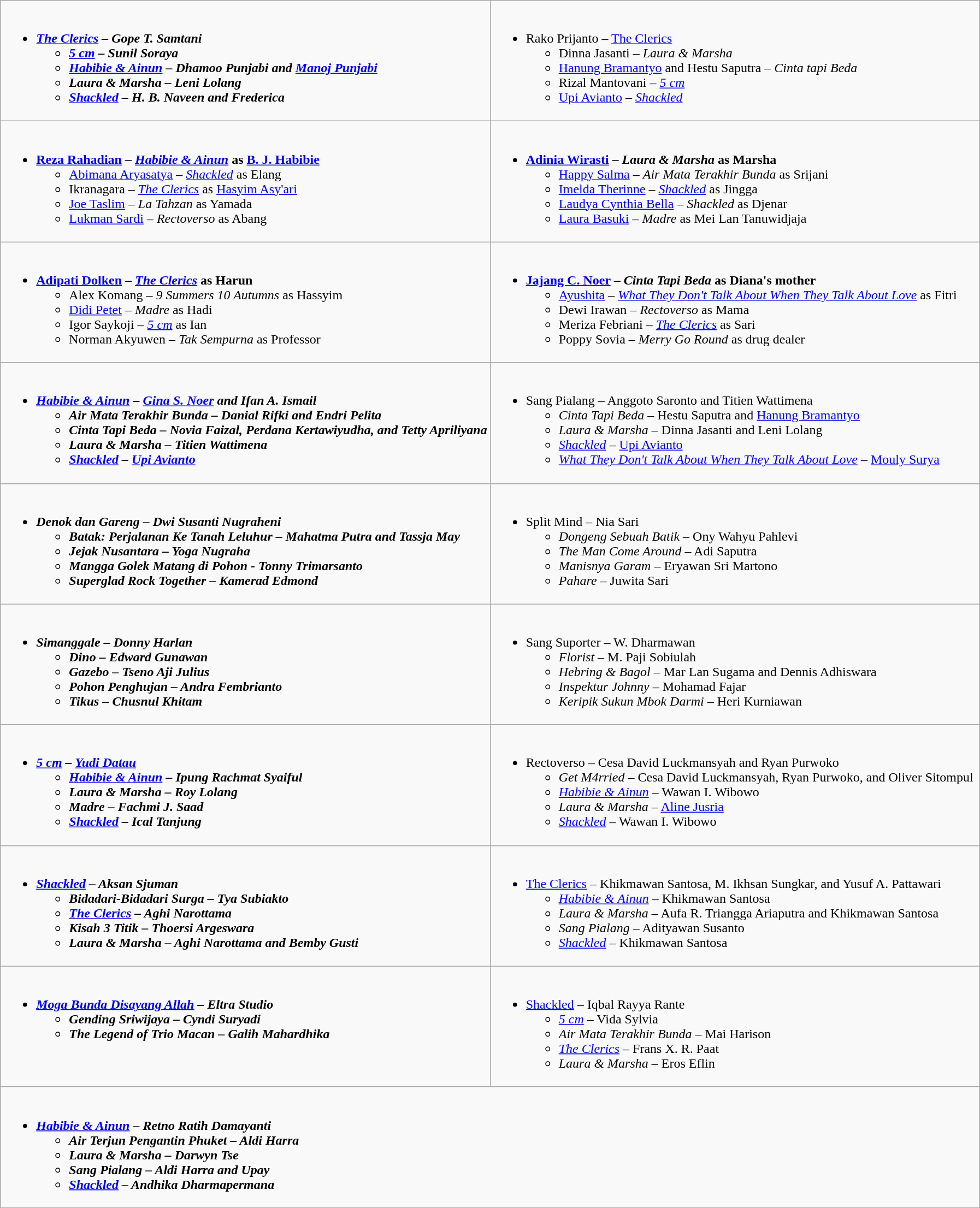<table class="wikitable" role="presentation">
<tr>
<td style="vertical-align:top; width:50%;"><br><ul><li><strong><em><a href='#'>The Clerics</a><em> – Gope T. Samtani<strong><ul><li></em><a href='#'>5 cm</a><em> – Sunil Soraya</li><li></em><a href='#'>Habibie & Ainun</a><em> – Dhamoo Punjabi and <a href='#'>Manoj Punjabi</a></li><li></em>Laura & Marsha<em> – Leni Lolang</li><li></em><a href='#'>Shackled</a><em> – H. B. Naveen and Frederica</li></ul></li></ul></td>
<td style="vertical-align:top; width:50%;"><br><ul><li></strong>Rako Prijanto – </em><a href='#'>The Clerics</a></em></strong><ul><li>Dinna Jasanti – <em>Laura & Marsha</em></li><li><a href='#'>Hanung Bramantyo</a> and Hestu Saputra – <em>Cinta tapi Beda</em></li><li>Rizal Mantovani – <em><a href='#'>5 cm</a></em></li><li><a href='#'>Upi Avianto</a> – <em><a href='#'>Shackled</a></em></li></ul></li></ul></td>
</tr>
<tr>
<td style="vertical-align:top; width:50%;"><br><ul><li><strong><a href='#'>Reza Rahadian</a> – <em><a href='#'>Habibie & Ainun</a></em> as <a href='#'>B. J. Habibie</a></strong><ul><li><a href='#'>Abimana Aryasatya</a> – <em><a href='#'>Shackled</a></em> as Elang</li><li>Ikranagara – <em><a href='#'>The Clerics</a></em> as <a href='#'>Hasyim Asy'ari</a></li><li><a href='#'>Joe Taslim</a> – <em>La Tahzan</em> as Yamada</li><li><a href='#'>Lukman Sardi</a> – <em>Rectoverso</em> as Abang</li></ul></li></ul></td>
<td style="vertical-align:top; width:50%;"><br><ul><li><strong><a href='#'>Adinia Wirasti</a> – <em>Laura & Marsha</em> as Marsha</strong><ul><li><a href='#'>Happy Salma</a> – <em>Air Mata Terakhir Bunda</em> as Srijani</li><li><a href='#'>Imelda Therinne</a> – <em><a href='#'>Shackled</a></em> as Jingga</li><li><a href='#'>Laudya Cynthia Bella</a> – <em>Shackled</em> as Djenar</li><li><a href='#'>Laura Basuki</a> – <em>Madre</em> as Mei Lan Tanuwidjaja</li></ul></li></ul></td>
</tr>
<tr>
<td style="vertical-align:top; width:50%;"><br><ul><li><strong><a href='#'>Adipati Dolken</a> – <em><a href='#'>The Clerics</a></em> as Harun</strong><ul><li>Alex Komang – <em>9 Summers 10 Autumns</em> as Hassyim</li><li><a href='#'>Didi Petet</a> – <em>Madre</em> as Hadi</li><li>Igor Saykoji – <em><a href='#'>5 cm</a></em> as Ian</li><li>Norman Akyuwen – <em>Tak Sempurna</em> as Professor</li></ul></li></ul></td>
<td style="vertical-align:top; width:50%;"><br><ul><li><strong><a href='#'>Jajang C. Noer</a> – <em>Cinta Tapi Beda</em> as Diana's mother</strong><ul><li><a href='#'>Ayushita</a> – <em><a href='#'>What They Don't Talk About When They Talk About Love</a></em> as Fitri</li><li>Dewi Irawan – <em>Rectoverso</em> as Mama</li><li>Meriza Febriani – <em><a href='#'>The Clerics</a></em> as Sari</li><li>Poppy Sovia – <em>Merry Go Round</em> as drug dealer</li></ul></li></ul></td>
</tr>
<tr>
<td style="vertical-align:top; width:50%;"><br><ul><li><strong><em><a href='#'>Habibie & Ainun</a><em> – <a href='#'>Gina S. Noer</a> and Ifan A. Ismail<strong><ul><li></em>Air Mata Terakhir Bunda<em> – Danial Rifki and Endri Pelita</li><li></em>Cinta Tapi Beda<em> – Novia Faizal, Perdana Kertawiyudha, and Tetty Apriliyana</li><li></em>Laura & Marsha<em> – Titien Wattimena</li><li></em><a href='#'>Shackled</a><em> – <a href='#'>Upi Avianto</a></li></ul></li></ul></td>
<td style="vertical-align:top; width:50%;"><br><ul><li></em></strong>Sang Pialang</em> – Anggoto Saronto and Titien Wattimena</strong><ul><li><em>Cinta Tapi Beda</em> – Hestu Saputra and <a href='#'>Hanung Bramantyo</a></li><li><em>Laura & Marsha</em> – Dinna Jasanti and Leni Lolang</li><li><em><a href='#'>Shackled</a></em> – <a href='#'>Upi Avianto</a></li><li><em><a href='#'>What They Don't Talk About When They Talk About Love</a></em> – <a href='#'>Mouly Surya</a></li></ul></li></ul></td>
</tr>
<tr>
<td style="vertical-align:top; width:50%;"><br><ul><li><strong><em>Denok dan Gareng<em> – Dwi Susanti Nugraheni<strong><ul><li></em>Batak: Perjalanan Ke Tanah Leluhur<em> – Mahatma Putra and Tassja May</li><li></em>Jejak Nusantara<em> – Yoga Nugraha</li><li></em>Mangga Golek Matang di Pohon<em> - Tonny Trimarsanto</li><li></em>Superglad Rock Together<em> – Kamerad Edmond</li></ul></li></ul></td>
<td style="vertical-align:top; width:50%;"><br><ul><li></em></strong>Split Mind</em> – Nia Sari</strong><ul><li><em>Dongeng Sebuah Batik</em> – Ony Wahyu Pahlevi</li><li><em>The Man Come Around</em> – Adi Saputra</li><li><em>Manisnya Garam</em> – Eryawan Sri Martono</li><li><em>Pahare</em> – Juwita Sari</li></ul></li></ul></td>
</tr>
<tr>
<td style="vertical-align:top; width:50%;"><br><ul><li><strong><em>Simanggale<em> – Donny Harlan<strong><ul><li></em>Dino<em> – Edward Gunawan</li><li></em>Gazebo<em> – Tseno Aji Julius</li><li></em>Pohon Penghujan<em> – Andra Fembrianto</li><li></em>Tikus<em> – Chusnul Khitam</li></ul></li></ul></td>
<td style="vertical-align:top; width:50%;"><br><ul><li></em></strong>Sang Suporter</em> – W. Dharmawan</strong><ul><li><em>Florist</em> – M. Paji Sobiulah</li><li><em>Hebring & Bagol</em> – Mar Lan Sugama and Dennis Adhiswara</li><li><em>Inspektur Johnny</em> – Mohamad Fajar</li><li><em>Keripik Sukun Mbok Darmi</em> – Heri Kurniawan</li></ul></li></ul></td>
</tr>
<tr>
<td style="vertical-align:top; width:50%;"><br><ul><li><strong><em><a href='#'>5 cm</a><em> – <a href='#'>Yudi Datau</a><strong><ul><li></em><a href='#'>Habibie & Ainun</a><em> – Ipung Rachmat Syaiful</li><li></em>Laura & Marsha<em> – Roy Lolang</li><li></em>Madre<em> – Fachmi J. Saad</li><li></em><a href='#'>Shackled</a><em> – Ical Tanjung</li></ul></li></ul></td>
<td style="vertical-align:top; width:50%;"><br><ul><li></em></strong>Rectoverso</em> – Cesa David Luckmansyah and Ryan Purwoko</strong><ul><li><em>Get M4rried</em> – Cesa David Luckmansyah, Ryan Purwoko, and Oliver Sitompul</li><li><em><a href='#'>Habibie & Ainun</a></em> – Wawan I. Wibowo</li><li><em>Laura & Marsha</em> – <a href='#'>Aline Jusria</a></li><li><em><a href='#'>Shackled</a></em> – Wawan I. Wibowo</li></ul></li></ul></td>
</tr>
<tr>
<td style="vertical-align:top; width:50%;"><br><ul><li><strong><em><a href='#'>Shackled</a><em> – Aksan Sjuman<strong><ul><li></em>Bidadari-Bidadari Surga<em> – Tya Subiakto</li><li></em><a href='#'>The Clerics</a><em> – Aghi Narottama</li><li></em>Kisah 3 Titik<em> – Thoersi Argeswara</li><li></em>Laura & Marsha<em> – Aghi Narottama and Bemby Gusti</li></ul></li></ul></td>
<td style="vertical-align:top; width:50%;"><br><ul><li></em></strong><a href='#'>The Clerics</a></em> – Khikmawan Santosa, M. Ikhsan Sungkar, and Yusuf A. Pattawari</strong><ul><li><em><a href='#'>Habibie & Ainun</a></em> – Khikmawan Santosa</li><li><em>Laura & Marsha</em> – Aufa R. Triangga Ariaputra and Khikmawan Santosa</li><li><em>Sang Pialang</em> – Adityawan Susanto</li><li><em><a href='#'>Shackled</a></em> – Khikmawan Santosa</li></ul></li></ul></td>
</tr>
<tr>
<td style="vertical-align:top; width:50%;"><br><ul><li><strong><em><a href='#'>Moga Bunda Disayang Allah</a><em> – Eltra Studio<strong><ul><li></em>Gending Sriwijaya<em> – Cyndi Suryadi</li><li></em>The Legend of Trio Macan<em> – Galih Mahardhika</li></ul></li></ul></td>
<td style="vertical-align:top; width:50%;"><br><ul><li></em></strong><a href='#'>Shackled</a></em> – Iqbal Rayya Rante</strong><ul><li><em><a href='#'>5 cm</a></em> – Vida Sylvia</li><li><em>Air Mata Terakhir Bunda</em> – Mai Harison</li><li><em><a href='#'>The Clerics</a></em> – Frans X. R. Paat</li><li><em>Laura & Marsha</em> – Eros Eflin</li></ul></li></ul></td>
</tr>
<tr>
<td style="vertical-align:top; width:50%;" colspan="2"><br><ul><li><strong><em><a href='#'>Habibie & Ainun</a><em> – Retno Ratih Damayanti<strong><ul><li></em>Air Terjun Pengantin Phuket<em> – Aldi Harra</li><li></em>Laura & Marsha<em> – Darwyn Tse</li><li></em>Sang Pialang<em> – Aldi Harra and Upay</li><li></em><a href='#'>Shackled</a><em> – Andhika Dharmapermana</li></ul></li></ul></td>
</tr>
</table>
